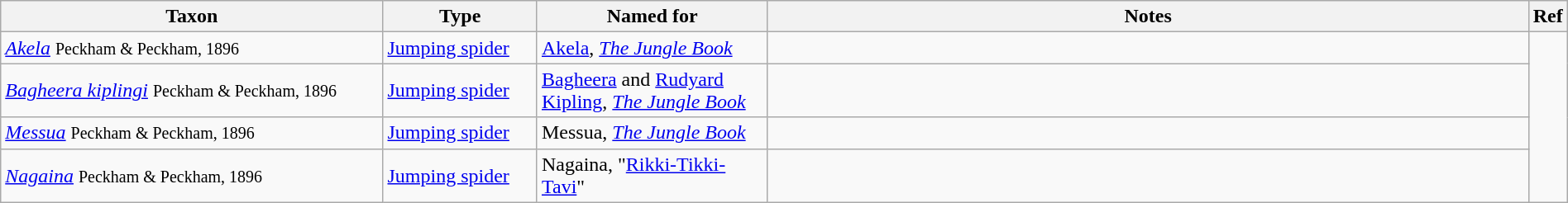<table class="wikitable sortable" width="100%">
<tr>
<th style="width:25%;">Taxon</th>
<th style="width:10%;">Type</th>
<th style="width:15%;">Named for</th>
<th style="width:50%;">Notes</th>
<th class="unsortable">Ref</th>
</tr>
<tr>
<td><a href='#'><em>Akela</em></a> <small>Peckham & Peckham, 1896</small></td>
<td><a href='#'>Jumping spider</a></td>
<td><a href='#'>Akela</a>, <em><a href='#'>The Jungle Book</a></em></td>
<td></td>
<td rowspan="4"></td>
</tr>
<tr>
<td><em><a href='#'>Bagheera kiplingi</a></em> <small>Peckham & Peckham, 1896</small></td>
<td><a href='#'>Jumping spider</a></td>
<td><a href='#'>Bagheera</a> and <a href='#'>Rudyard Kipling</a>, <em><a href='#'>The Jungle Book</a></em></td>
<td></td>
</tr>
<tr>
<td><a href='#'><em>Messua</em></a> <small>Peckham & Peckham, 1896</small></td>
<td><a href='#'>Jumping spider</a></td>
<td>Messua, <em><a href='#'>The Jungle Book</a></em></td>
<td></td>
</tr>
<tr>
<td><em><a href='#'>Nagaina</a></em> <small>Peckham & Peckham, 1896</small></td>
<td><a href='#'>Jumping spider</a></td>
<td>Nagaina, "<a href='#'>Rikki-Tikki-Tavi</a>"</td>
<td></td>
</tr>
</table>
